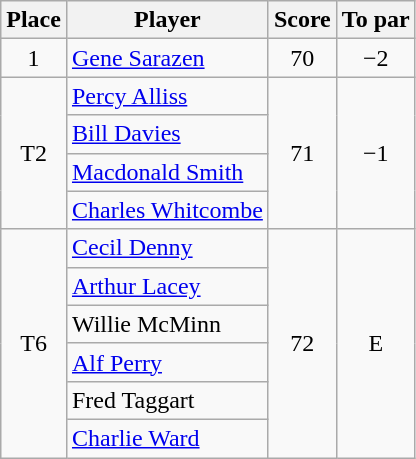<table class=wikitable>
<tr>
<th>Place</th>
<th>Player</th>
<th>Score</th>
<th>To par</th>
</tr>
<tr>
<td align=center>1</td>
<td> <a href='#'>Gene Sarazen</a></td>
<td align=center>70</td>
<td align=center>−2</td>
</tr>
<tr>
<td rowspan=4 align=center>T2</td>
<td> <a href='#'>Percy Alliss</a></td>
<td rowspan=4 align=center>71</td>
<td rowspan=4 align=center>−1</td>
</tr>
<tr>
<td> <a href='#'>Bill Davies</a></td>
</tr>
<tr>
<td> <a href='#'>Macdonald Smith</a></td>
</tr>
<tr>
<td> <a href='#'>Charles Whitcombe</a></td>
</tr>
<tr>
<td rowspan=6 align=center>T6</td>
<td> <a href='#'>Cecil Denny</a></td>
<td rowspan=6 align=center>72</td>
<td rowspan=6 align=center>E</td>
</tr>
<tr>
<td> <a href='#'>Arthur Lacey</a></td>
</tr>
<tr>
<td> Willie McMinn</td>
</tr>
<tr>
<td> <a href='#'>Alf Perry</a></td>
</tr>
<tr>
<td> Fred Taggart</td>
</tr>
<tr>
<td> <a href='#'>Charlie Ward</a></td>
</tr>
</table>
